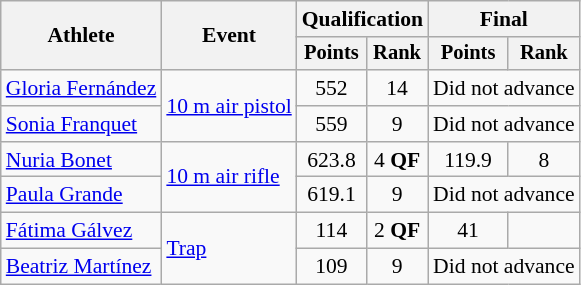<table class="wikitable" style="font-size:90%">
<tr>
<th rowspan="2">Athlete</th>
<th rowspan="2">Event</th>
<th colspan=2>Qualification</th>
<th colspan=2>Final</th>
</tr>
<tr style="font-size:95%">
<th>Points</th>
<th>Rank</th>
<th>Points</th>
<th>Rank</th>
</tr>
<tr align=center>
<td align=left><a href='#'>Gloria Fernández</a></td>
<td align=left rowspan=2><a href='#'>10 m air pistol</a></td>
<td>552</td>
<td>14</td>
<td colspan=2>Did not advance</td>
</tr>
<tr align=center>
<td align=left><a href='#'>Sonia Franquet</a></td>
<td>559</td>
<td>9</td>
<td colspan=2>Did not advance</td>
</tr>
<tr align=center>
<td align=left><a href='#'>Nuria Bonet</a></td>
<td align=left rowspan=2><a href='#'>10 m air rifle</a></td>
<td>623.8</td>
<td>4 <strong>QF</strong></td>
<td>119.9</td>
<td>8</td>
</tr>
<tr align=center>
<td align=left><a href='#'>Paula Grande</a></td>
<td>619.1</td>
<td>9</td>
<td colspan=2>Did not advance</td>
</tr>
<tr align=center>
<td align=left><a href='#'>Fátima Gálvez</a></td>
<td align=left rowspan=2><a href='#'>Trap</a></td>
<td>114</td>
<td>2 <strong>QF</strong></td>
<td>41</td>
<td></td>
</tr>
<tr align=center>
<td align=left><a href='#'>Beatriz Martínez</a></td>
<td>109</td>
<td>9</td>
<td colspan=2>Did not advance</td>
</tr>
</table>
